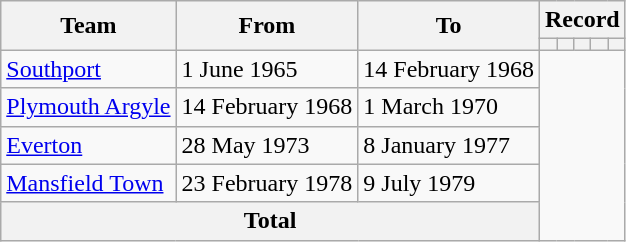<table class="wikitable" style="text-align: center">
<tr>
<th rowspan=2>Team</th>
<th rowspan=2>From</th>
<th rowspan=2>To</th>
<th colspan=5>Record</th>
</tr>
<tr>
<th></th>
<th></th>
<th></th>
<th></th>
<th></th>
</tr>
<tr>
<td align=left><a href='#'>Southport</a></td>
<td align=left>1 June 1965</td>
<td align=left>14 February 1968<br></td>
</tr>
<tr>
<td align=left><a href='#'>Plymouth Argyle</a></td>
<td align=left>14 February 1968</td>
<td align=left>1 March 1970<br></td>
</tr>
<tr>
<td align=left><a href='#'>Everton</a></td>
<td align=left>28 May 1973</td>
<td align=left>8 January 1977<br></td>
</tr>
<tr>
<td align=left><a href='#'>Mansfield Town</a></td>
<td align=left>23 February 1978</td>
<td align=left>9 July 1979<br></td>
</tr>
<tr>
<th colspan=3>Total<br></th>
</tr>
</table>
